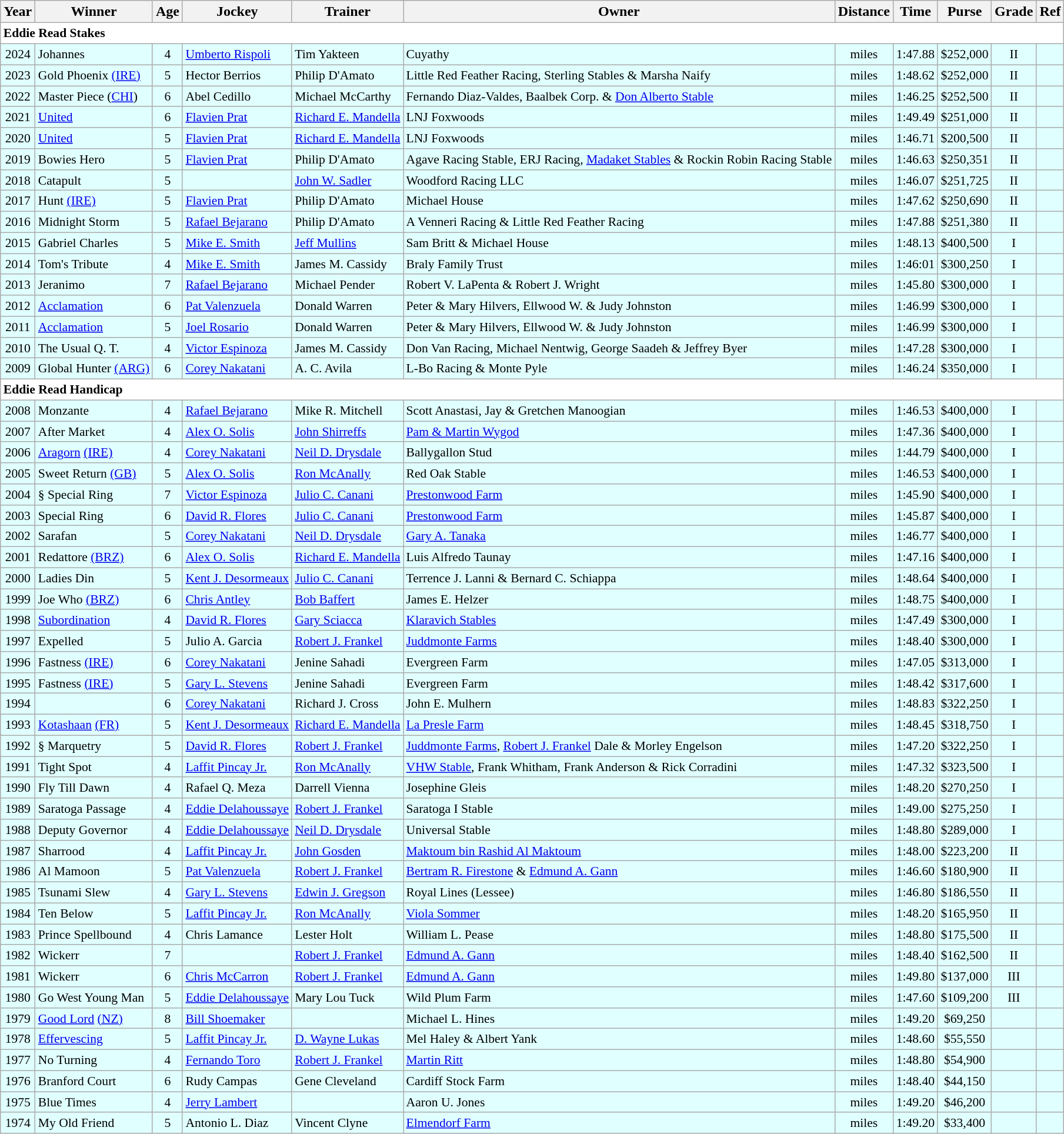<table class="wikitable sortable">
<tr>
<th>Year</th>
<th>Winner</th>
<th>Age</th>
<th>Jockey</th>
<th>Trainer</th>
<th>Owner</th>
<th>Distance</th>
<th>Time</th>
<th>Purse</th>
<th>Grade</th>
<th>Ref</th>
</tr>
<tr style="font-size:90%; background-color:white">
<td align="left" colspan=11><strong>Eddie Read Stakes</strong></td>
</tr>
<tr style="font-size:90%; background-color:lightcyan">
<td align=center>2024</td>
<td>Johannes</td>
<td align=center>4</td>
<td><a href='#'>Umberto Rispoli</a></td>
<td>Tim Yakteen</td>
<td>Cuyathy</td>
<td align=center> miles</td>
<td align=center>1:47.88</td>
<td align=center>$252,000</td>
<td align=center>II</td>
<td></td>
</tr>
<tr style="font-size:90%; background-color:lightcyan">
<td align=center>2023</td>
<td>Gold Phoenix <a href='#'>(IRE)</a></td>
<td align=center>5</td>
<td>Hector Berrios</td>
<td>Philip D'Amato</td>
<td>Little Red Feather Racing, Sterling Stables & Marsha Naify</td>
<td align=center> miles</td>
<td align=center>1:48.62</td>
<td align=center>$252,000</td>
<td align=center>II</td>
<td></td>
</tr>
<tr style="font-size:90%; background-color:lightcyan">
<td align=center>2022</td>
<td>Master Piece (<a href='#'>CHI</a>)</td>
<td align=center>6</td>
<td>Abel Cedillo</td>
<td>Michael McCarthy</td>
<td>Fernando Diaz-Valdes, Baalbek Corp. & <a href='#'>Don Alberto Stable</a></td>
<td align=center> miles</td>
<td align=center>1:46.25</td>
<td align=center>$252,500</td>
<td align=center>II</td>
<td></td>
</tr>
<tr style="font-size:90%; background-color:lightcyan">
<td align=center>2021</td>
<td><a href='#'>United</a></td>
<td align=center>6</td>
<td><a href='#'>Flavien Prat</a></td>
<td><a href='#'>Richard E. Mandella</a></td>
<td>LNJ Foxwoods</td>
<td align=center> miles</td>
<td align=center>1:49.49</td>
<td align=center>$251,000</td>
<td align=center>II</td>
<td></td>
</tr>
<tr style="font-size:90%; background-color:lightcyan">
<td align=center>2020</td>
<td><a href='#'>United</a></td>
<td align=center>5</td>
<td><a href='#'>Flavien Prat</a></td>
<td><a href='#'>Richard E. Mandella</a></td>
<td>LNJ Foxwoods</td>
<td align=center> miles</td>
<td align=center>1:46.71</td>
<td align=center>$200,500</td>
<td align=center>II</td>
<td></td>
</tr>
<tr style="font-size:90%; background-color:lightcyan">
<td align=center>2019</td>
<td>Bowies Hero</td>
<td align=center>5</td>
<td><a href='#'>Flavien Prat</a></td>
<td>Philip D'Amato</td>
<td>Agave Racing Stable, ERJ Racing, <a href='#'>Madaket Stables</a> & Rockin Robin Racing Stable</td>
<td align=center> miles</td>
<td align=center>1:46.63</td>
<td align=center>$250,351</td>
<td align=center>II</td>
<td></td>
</tr>
<tr style="font-size:90%; background-color:lightcyan">
<td align=center>2018</td>
<td>Catapult</td>
<td align=center>5</td>
<td></td>
<td><a href='#'>John W. Sadler</a></td>
<td>Woodford Racing LLC</td>
<td align=center> miles</td>
<td align=center>1:46.07</td>
<td align=center>$251,725</td>
<td align=center>II</td>
<td></td>
</tr>
<tr style="font-size:90%; background-color:lightcyan">
<td align=center>2017</td>
<td>Hunt <a href='#'>(IRE)</a></td>
<td align=center>5</td>
<td><a href='#'>Flavien Prat</a></td>
<td>Philip D'Amato</td>
<td>Michael House</td>
<td align=center> miles</td>
<td align=center>1:47.62</td>
<td align=center>$250,690</td>
<td align=center>II</td>
<td></td>
</tr>
<tr style="font-size:90%; background-color:lightcyan">
<td align=center>2016</td>
<td>Midnight Storm</td>
<td align=center>5</td>
<td><a href='#'>Rafael Bejarano</a></td>
<td>Philip D'Amato</td>
<td>A Venneri Racing & Little Red Feather Racing</td>
<td align=center> miles</td>
<td align=center>1:47.88</td>
<td align=center>$251,380</td>
<td align=center>II</td>
<td></td>
</tr>
<tr style="font-size:90%; background-color:lightcyan">
<td align=center>2015</td>
<td>Gabriel Charles</td>
<td align=center>5</td>
<td><a href='#'>Mike E. Smith</a></td>
<td><a href='#'>Jeff Mullins</a></td>
<td>Sam Britt & Michael House</td>
<td align=center> miles</td>
<td align=center>1:48.13</td>
<td align=center>$400,500</td>
<td align=center>I</td>
<td></td>
</tr>
<tr style="font-size:90%; background-color:lightcyan">
<td align=center>2014</td>
<td>Tom's Tribute</td>
<td align=center>4</td>
<td><a href='#'>Mike E. Smith</a></td>
<td>James M. Cassidy</td>
<td>Braly Family Trust</td>
<td align=center> miles</td>
<td align=center>1:46:01</td>
<td align=center>$300,250</td>
<td align=center>I</td>
<td></td>
</tr>
<tr style="font-size:90%; background-color:lightcyan">
<td align=center>2013</td>
<td>Jeranimo</td>
<td align=center>7</td>
<td><a href='#'>Rafael Bejarano</a></td>
<td>Michael Pender</td>
<td>Robert V. LaPenta & Robert J. Wright</td>
<td align=center> miles</td>
<td align=center>1:45.80</td>
<td align=center>$300,000</td>
<td align=center>I</td>
<td></td>
</tr>
<tr style="font-size:90%; background-color:lightcyan">
<td align=center>2012</td>
<td><a href='#'>Acclamation</a></td>
<td align=center>6</td>
<td><a href='#'>Pat Valenzuela</a></td>
<td>Donald Warren</td>
<td>Peter & Mary Hilvers, Ellwood W. & Judy Johnston</td>
<td align=center> miles</td>
<td align=center>1:46.99</td>
<td align=center>$300,000</td>
<td align=center>I</td>
<td></td>
</tr>
<tr style="font-size:90%; background-color:lightcyan">
<td align=center>2011</td>
<td><a href='#'>Acclamation</a></td>
<td align=center>5</td>
<td><a href='#'>Joel Rosario</a></td>
<td>Donald Warren</td>
<td>Peter & Mary Hilvers, Ellwood W. & Judy Johnston</td>
<td align=center> miles</td>
<td align=center>1:46.99</td>
<td align=center>$300,000</td>
<td align=center>I</td>
<td></td>
</tr>
<tr style="font-size:90%; background-color:lightcyan">
<td align=center>2010</td>
<td>The Usual Q. T.</td>
<td align=center>4</td>
<td><a href='#'>Victor Espinoza</a></td>
<td>James M. Cassidy</td>
<td>Don Van Racing, Michael Nentwig, George Saadeh & Jeffrey Byer</td>
<td align=center> miles</td>
<td align=center>1:47.28</td>
<td align=center>$300,000</td>
<td align=center>I</td>
<td></td>
</tr>
<tr style="font-size:90%; background-color:lightcyan">
<td align=center>2009</td>
<td>Global Hunter <a href='#'>(ARG)</a></td>
<td align=center>6</td>
<td><a href='#'>Corey Nakatani</a></td>
<td>A. C. Avila</td>
<td>L-Bo Racing & Monte Pyle</td>
<td align=center> miles</td>
<td align=center>1:46.24</td>
<td align=center>$350,000</td>
<td align=center>I</td>
<td></td>
</tr>
<tr style="font-size:90%; background-color:white">
<td align="left" colspan=11><strong>Eddie Read Handicap </strong></td>
</tr>
<tr style="font-size:90%; background-color:lightcyan">
<td align=center>2008</td>
<td>Monzante</td>
<td align=center>4</td>
<td><a href='#'>Rafael Bejarano</a></td>
<td>Mike R. Mitchell</td>
<td>Scott Anastasi, Jay & Gretchen Manoogian</td>
<td align=center> miles</td>
<td align=center>1:46.53</td>
<td align=center>$400,000</td>
<td align=center>I</td>
<td></td>
</tr>
<tr style="font-size:90%; background-color:lightcyan">
<td align=center>2007</td>
<td>After Market</td>
<td align=center>4</td>
<td><a href='#'>Alex O. Solis</a></td>
<td><a href='#'>John Shirreffs</a></td>
<td><a href='#'>Pam & Martin Wygod</a></td>
<td align=center> miles</td>
<td align=center>1:47.36</td>
<td align=center>$400,000</td>
<td align=center>I</td>
<td></td>
</tr>
<tr style="font-size:90%; background-color:lightcyan">
<td align=center>2006</td>
<td><a href='#'>Aragorn</a>  <a href='#'>(IRE)</a></td>
<td align=center>4</td>
<td><a href='#'>Corey Nakatani</a></td>
<td><a href='#'>Neil D. Drysdale</a></td>
<td>Ballygallon Stud</td>
<td align=center> miles</td>
<td align=center>1:44.79</td>
<td align=center>$400,000</td>
<td align=center>I</td>
<td></td>
</tr>
<tr style="font-size:90%; background-color:lightcyan">
<td align=center>2005</td>
<td>Sweet Return <a href='#'>(GB)</a></td>
<td align=center>5</td>
<td><a href='#'>Alex O. Solis</a></td>
<td><a href='#'>Ron McAnally</a></td>
<td>Red Oak Stable</td>
<td align=center> miles</td>
<td align=center>1:46.53</td>
<td align=center>$400,000</td>
<td align=center>I</td>
<td></td>
</tr>
<tr style="font-size:90%; background-color:lightcyan">
<td align=center>2004</td>
<td>§ Special Ring</td>
<td align=center>7</td>
<td><a href='#'>Victor Espinoza</a></td>
<td><a href='#'>Julio C. Canani</a></td>
<td><a href='#'>Prestonwood Farm</a></td>
<td align=center> miles</td>
<td align=center>1:45.90</td>
<td align=center>$400,000</td>
<td align=center>I</td>
<td></td>
</tr>
<tr style="font-size:90%; background-color:lightcyan">
<td align=center>2003</td>
<td>Special Ring</td>
<td align=center>6</td>
<td><a href='#'>David R. Flores</a></td>
<td><a href='#'>Julio C. Canani</a></td>
<td><a href='#'>Prestonwood Farm</a></td>
<td align=center> miles</td>
<td align=center>1:45.87</td>
<td align=center>$400,000</td>
<td align=center>I</td>
<td></td>
</tr>
<tr style="font-size:90%; background-color:lightcyan">
<td align=center>2002</td>
<td>Sarafan</td>
<td align=center>5</td>
<td><a href='#'>Corey Nakatani</a></td>
<td><a href='#'>Neil D. Drysdale</a></td>
<td><a href='#'>Gary A. Tanaka</a></td>
<td align=center> miles</td>
<td align=center>1:46.77</td>
<td align=center>$400,000</td>
<td align=center>I</td>
<td></td>
</tr>
<tr style="font-size:90%; background-color:lightcyan">
<td align=center>2001</td>
<td>Redattore <a href='#'>(BRZ)</a></td>
<td align=center>6</td>
<td><a href='#'>Alex O. Solis</a></td>
<td><a href='#'>Richard E. Mandella</a></td>
<td>Luis Alfredo Taunay</td>
<td align=center> miles</td>
<td align=center>1:47.16</td>
<td align=center>$400,000</td>
<td align=center>I</td>
<td></td>
</tr>
<tr style="font-size:90%; background-color:lightcyan">
<td align=center>2000</td>
<td>Ladies Din</td>
<td align=center>5</td>
<td><a href='#'>Kent J. Desormeaux</a></td>
<td><a href='#'>Julio C. Canani</a></td>
<td>Terrence J. Lanni & Bernard C. Schiappa</td>
<td align=center> miles</td>
<td align=center>1:48.64</td>
<td align=center>$400,000</td>
<td align=center>I</td>
<td></td>
</tr>
<tr style="font-size:90%; background-color:lightcyan">
<td align=center>1999</td>
<td>Joe Who <a href='#'>(BRZ)</a></td>
<td align=center>6</td>
<td><a href='#'>Chris Antley</a></td>
<td><a href='#'>Bob Baffert</a></td>
<td>James E. Helzer</td>
<td align=center> miles</td>
<td align=center>1:48.75</td>
<td align=center>$400,000</td>
<td align=center>I</td>
<td></td>
</tr>
<tr style="font-size:90%; background-color:lightcyan">
<td align=center>1998</td>
<td><a href='#'>Subordination</a></td>
<td align=center>4</td>
<td><a href='#'>David R. Flores</a></td>
<td><a href='#'>Gary Sciacca</a></td>
<td><a href='#'>Klaravich Stables</a></td>
<td align=center> miles</td>
<td align=center>1:47.49</td>
<td align=center>$300,000</td>
<td align=center>I</td>
<td></td>
</tr>
<tr style="font-size:90%; background-color:lightcyan">
<td align=center>1997</td>
<td>Expelled</td>
<td align=center>5</td>
<td>Julio A. Garcia</td>
<td><a href='#'>Robert J. Frankel</a></td>
<td><a href='#'>Juddmonte Farms</a></td>
<td align=center> miles</td>
<td align=center>1:48.40</td>
<td align=center>$300,000</td>
<td align=center>I</td>
<td></td>
</tr>
<tr style="font-size:90%; background-color:lightcyan">
<td align=center>1996</td>
<td>Fastness <a href='#'>(IRE)</a></td>
<td align=center>6</td>
<td><a href='#'>Corey Nakatani</a></td>
<td>Jenine Sahadi</td>
<td>Evergreen Farm</td>
<td align=center> miles</td>
<td align=center>1:47.05</td>
<td align=center>$313,000</td>
<td align=center>I</td>
<td></td>
</tr>
<tr style="font-size:90%; background-color:lightcyan">
<td align=center>1995</td>
<td>Fastness <a href='#'>(IRE)</a></td>
<td align=center>5</td>
<td><a href='#'>Gary L. Stevens</a></td>
<td>Jenine Sahadi</td>
<td>Evergreen Farm</td>
<td align=center> miles</td>
<td align=center>1:48.42</td>
<td align=center>$317,600</td>
<td align=center>I</td>
<td></td>
</tr>
<tr style="font-size:90%; background-color:lightcyan">
<td align=center>1994</td>
<td></td>
<td align=center>6</td>
<td><a href='#'>Corey Nakatani</a></td>
<td>Richard J. Cross</td>
<td>John E. Mulhern</td>
<td align=center> miles</td>
<td align=center>1:48.83</td>
<td align=center>$322,250</td>
<td align=center>I</td>
<td></td>
</tr>
<tr style="font-size:90%; background-color:lightcyan">
<td align=center>1993</td>
<td><a href='#'>Kotashaan</a> <a href='#'>(FR)</a></td>
<td align=center>5</td>
<td><a href='#'>Kent J. Desormeaux</a></td>
<td><a href='#'>Richard E. Mandella</a></td>
<td><a href='#'>La Presle Farm</a></td>
<td align=center> miles</td>
<td align=center>1:48.45</td>
<td align=center>$318,750</td>
<td align=center>I</td>
<td></td>
</tr>
<tr style="font-size:90%; background-color:lightcyan">
<td align=center>1992</td>
<td>§ Marquetry</td>
<td align=center>5</td>
<td><a href='#'>David R. Flores</a></td>
<td><a href='#'>Robert J. Frankel</a></td>
<td><a href='#'>Juddmonte Farms</a>, <a href='#'>Robert J. Frankel</a> Dale & Morley Engelson</td>
<td align=center> miles</td>
<td align=center>1:47.20</td>
<td align=center>$322,250</td>
<td align=center>I</td>
<td></td>
</tr>
<tr style="font-size:90%; background-color:lightcyan">
<td align=center>1991</td>
<td>Tight Spot</td>
<td align=center>4</td>
<td><a href='#'>Laffit Pincay Jr.</a></td>
<td><a href='#'>Ron McAnally</a></td>
<td><a href='#'>VHW Stable</a>, Frank Whitham, Frank Anderson & Rick Corradini</td>
<td align=center> miles</td>
<td align=center>1:47.32</td>
<td align=center>$323,500</td>
<td align=center>I</td>
<td></td>
</tr>
<tr style="font-size:90%; background-color:lightcyan">
<td align=center>1990</td>
<td>Fly Till Dawn</td>
<td align=center>4</td>
<td>Rafael Q. Meza</td>
<td>Darrell Vienna</td>
<td>Josephine Gleis</td>
<td align=center> miles</td>
<td align=center>1:48.20</td>
<td align=center>$270,250</td>
<td align=center>I</td>
<td></td>
</tr>
<tr style="font-size:90%; background-color:lightcyan">
<td align=center>1989</td>
<td>Saratoga Passage</td>
<td align=center>4</td>
<td><a href='#'>Eddie Delahoussaye</a></td>
<td><a href='#'>Robert J. Frankel</a></td>
<td>Saratoga I Stable</td>
<td align=center> miles</td>
<td align=center>1:49.00</td>
<td align=center>$275,250</td>
<td align=center>I</td>
<td></td>
</tr>
<tr style="font-size:90%; background-color:lightcyan">
<td align=center>1988</td>
<td>Deputy Governor</td>
<td align=center>4</td>
<td><a href='#'>Eddie Delahoussaye</a></td>
<td><a href='#'>Neil D. Drysdale</a></td>
<td>Universal Stable</td>
<td align=center> miles</td>
<td align=center>1:48.80</td>
<td align=center>$289,000</td>
<td align=center>I</td>
<td></td>
</tr>
<tr style="font-size:90%; background-color:lightcyan">
<td align=center>1987</td>
<td>Sharrood</td>
<td align=center>4</td>
<td><a href='#'>Laffit Pincay Jr.</a></td>
<td><a href='#'>John Gosden</a></td>
<td><a href='#'>Maktoum bin Rashid Al Maktoum</a></td>
<td align=center> miles</td>
<td align=center>1:48.00</td>
<td align=center>$223,200</td>
<td align=center>II</td>
<td></td>
</tr>
<tr style="font-size:90%; background-color:lightcyan">
<td align=center>1986</td>
<td>Al Mamoon</td>
<td align=center>5</td>
<td><a href='#'>Pat Valenzuela</a></td>
<td><a href='#'>Robert J. Frankel</a></td>
<td><a href='#'>Bertram R. Firestone</a> & <a href='#'>Edmund A. Gann</a></td>
<td align=center> miles</td>
<td align=center>1:46.60</td>
<td align=center>$180,900</td>
<td align=center>II</td>
<td></td>
</tr>
<tr style="font-size:90%; background-color:lightcyan">
<td align=center>1985</td>
<td>Tsunami Slew</td>
<td align=center>4</td>
<td><a href='#'>Gary L. Stevens</a></td>
<td><a href='#'>Edwin J. Gregson</a></td>
<td>Royal Lines (Lessee)</td>
<td align=center> miles</td>
<td align=center>1:46.80</td>
<td align=center>$186,550</td>
<td align=center>II</td>
<td></td>
</tr>
<tr style="font-size:90%; background-color:lightcyan">
<td align=center>1984</td>
<td>Ten Below</td>
<td align=center>5</td>
<td><a href='#'>Laffit Pincay Jr.</a></td>
<td><a href='#'>Ron McAnally</a></td>
<td><a href='#'>Viola Sommer</a></td>
<td align=center> miles</td>
<td align=center>1:48.20</td>
<td align=center>$165,950</td>
<td align=center>II</td>
<td></td>
</tr>
<tr style="font-size:90%; background-color:lightcyan">
<td align=center>1983</td>
<td>Prince Spellbound</td>
<td align=center>4</td>
<td>Chris Lamance</td>
<td>Lester Holt</td>
<td>William L. Pease</td>
<td align=center> miles</td>
<td align=center>1:48.80</td>
<td align=center>$175,500</td>
<td align=center>II</td>
<td></td>
</tr>
<tr style="font-size:90%; background-color:lightcyan">
<td align=center>1982</td>
<td>Wickerr</td>
<td align=center>7</td>
<td></td>
<td><a href='#'>Robert J. Frankel</a></td>
<td><a href='#'>Edmund A. Gann</a></td>
<td align=center> miles</td>
<td align=center>1:48.40</td>
<td align=center>$162,500</td>
<td align=center>II</td>
<td></td>
</tr>
<tr style="font-size:90%; background-color:lightcyan">
<td align=center>1981</td>
<td>Wickerr</td>
<td align=center>6</td>
<td><a href='#'>Chris McCarron</a></td>
<td><a href='#'>Robert J. Frankel</a></td>
<td><a href='#'>Edmund A. Gann</a></td>
<td align=center> miles</td>
<td align=center>1:49.80</td>
<td align=center>$137,000</td>
<td align=center>III</td>
<td></td>
</tr>
<tr style="font-size:90%; background-color:lightcyan">
<td align=center>1980</td>
<td>Go West Young Man</td>
<td align=center>5</td>
<td><a href='#'>Eddie Delahoussaye</a></td>
<td>Mary Lou Tuck</td>
<td>Wild Plum Farm</td>
<td align=center> miles</td>
<td align=center>1:47.60</td>
<td align=center>$109,200</td>
<td align=center>III</td>
<td></td>
</tr>
<tr style="font-size:90%; background-color:lightcyan">
<td align=center>1979</td>
<td><a href='#'>Good Lord</a> <a href='#'>(NZ)</a></td>
<td align=center>8</td>
<td><a href='#'>Bill Shoemaker</a></td>
<td></td>
<td>Michael L. Hines</td>
<td align=center> miles</td>
<td align=center>1:49.20</td>
<td align=center>$69,250</td>
<td align=center></td>
<td></td>
</tr>
<tr style="font-size:90%; background-color:lightcyan">
<td align=center>1978</td>
<td><a href='#'>Effervescing</a></td>
<td align=center>5</td>
<td><a href='#'>Laffit Pincay Jr.</a></td>
<td><a href='#'>D. Wayne Lukas</a></td>
<td>Mel Haley & Albert Yank</td>
<td align=center> miles</td>
<td align=center>1:48.60</td>
<td align=center>$55,550</td>
<td align=center></td>
<td></td>
</tr>
<tr style="font-size:90%; background-color:lightcyan">
<td align=center>1977</td>
<td>No Turning</td>
<td align=center>4</td>
<td><a href='#'>Fernando Toro</a></td>
<td><a href='#'>Robert J. Frankel</a></td>
<td><a href='#'>Martin Ritt</a></td>
<td align=center> miles</td>
<td align=center>1:48.80</td>
<td align=center>$54,900</td>
<td align=center></td>
<td></td>
</tr>
<tr style="font-size:90%; background-color:lightcyan">
<td align=center>1976</td>
<td>Branford Court</td>
<td align=center>6</td>
<td>Rudy Campas</td>
<td>Gene Cleveland</td>
<td>Cardiff Stock Farm</td>
<td align=center> miles</td>
<td align=center>1:48.40</td>
<td align=center>$44,150</td>
<td align=center></td>
<td></td>
</tr>
<tr style="font-size:90%; background-color:lightcyan">
<td align=center>1975</td>
<td>Blue Times</td>
<td align=center>4</td>
<td><a href='#'>Jerry Lambert</a></td>
<td></td>
<td>Aaron U. Jones</td>
<td align=center> miles</td>
<td align=center>1:49.20</td>
<td align=center>$46,200</td>
<td align=center></td>
<td></td>
</tr>
<tr style="font-size:90%; background-color:lightcyan">
<td align=center>1974</td>
<td>My Old Friend</td>
<td align=center>5</td>
<td>Antonio L. Diaz</td>
<td>Vincent Clyne</td>
<td><a href='#'>Elmendorf Farm</a></td>
<td align=center> miles</td>
<td align=center>1:49.20</td>
<td align=center>$33,400</td>
<td align=center></td>
<td></td>
</tr>
</table>
